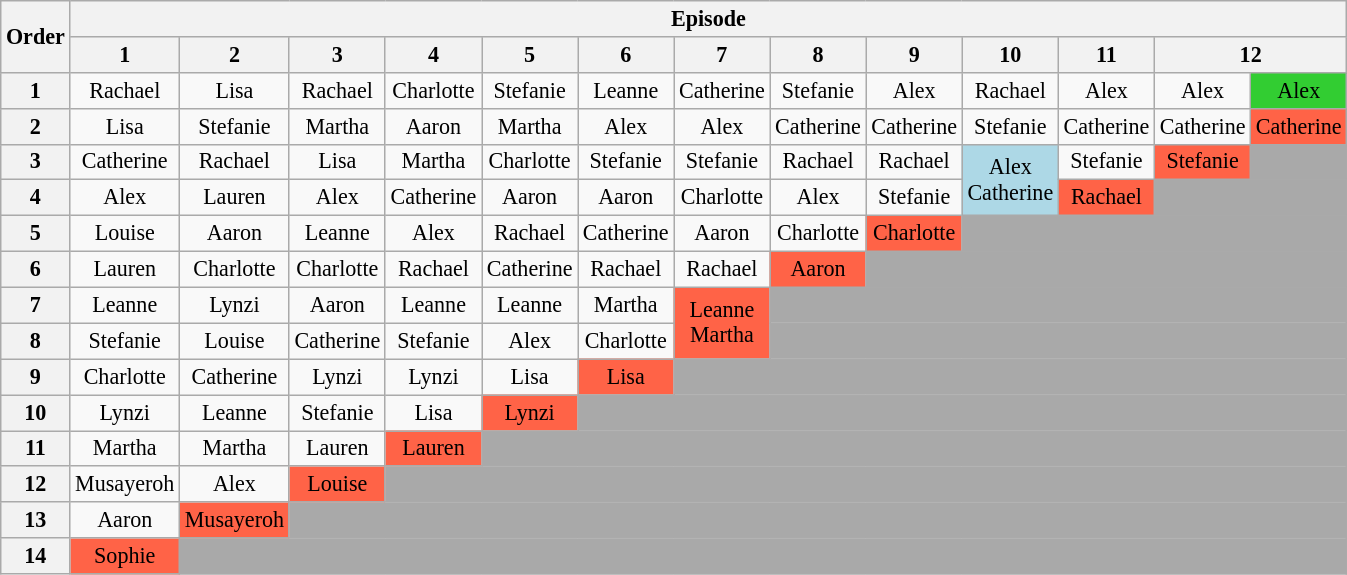<table class="wikitable" style="text-align:center; font-size:92%">
<tr>
<th rowspan=2>Order</th>
<th colspan="13">Episode</th>
</tr>
<tr>
<th>1</th>
<th>2</th>
<th>3</th>
<th>4</th>
<th>5</th>
<th>6</th>
<th>7</th>
<th>8</th>
<th>9</th>
<th>10</th>
<th>11</th>
<th colspan="2">12</th>
</tr>
<tr>
<th>1</th>
<td>Rachael</td>
<td>Lisa</td>
<td>Rachael</td>
<td>Charlotte</td>
<td>Stefanie</td>
<td>Leanne</td>
<td>Catherine</td>
<td>Stefanie</td>
<td>Alex</td>
<td>Rachael</td>
<td>Alex</td>
<td>Alex</td>
<td bgcolor="limegreen">Alex</td>
</tr>
<tr>
<th>2</th>
<td>Lisa</td>
<td>Stefanie</td>
<td>Martha</td>
<td>Aaron</td>
<td>Martha</td>
<td>Alex</td>
<td>Alex</td>
<td>Catherine</td>
<td>Catherine</td>
<td>Stefanie</td>
<td>Catherine</td>
<td>Catherine</td>
<td bgcolor="tomato">Catherine</td>
</tr>
<tr>
<th>3</th>
<td>Catherine</td>
<td>Rachael</td>
<td>Lisa</td>
<td>Martha</td>
<td>Charlotte</td>
<td>Stefanie</td>
<td>Stefanie</td>
<td>Rachael</td>
<td>Rachael</td>
<td rowspan="2" bgcolor="lightblue">Alex<br>Catherine</td>
<td>Stefanie</td>
<td bgcolor="tomato">Stefanie</td>
<td colspan="1" bgcolor="darkgray"></td>
</tr>
<tr>
<th>4</th>
<td>Alex</td>
<td>Lauren</td>
<td>Alex</td>
<td>Catherine</td>
<td>Aaron</td>
<td>Aaron</td>
<td>Charlotte</td>
<td>Alex</td>
<td>Stefanie</td>
<td bgcolor="tomato">Rachael</td>
<td colspan="2" bgcolor="darkgray"></td>
</tr>
<tr>
<th>5</th>
<td>Louise</td>
<td>Aaron</td>
<td>Leanne</td>
<td>Alex</td>
<td>Rachael</td>
<td>Catherine</td>
<td>Aaron</td>
<td>Charlotte</td>
<td bgcolor="tomato">Charlotte</td>
<td colspan="4" bgcolor="darkgray"></td>
</tr>
<tr>
<th>6</th>
<td>Lauren</td>
<td>Charlotte</td>
<td>Charlotte</td>
<td>Rachael</td>
<td>Catherine</td>
<td>Rachael</td>
<td>Rachael</td>
<td bgcolor="tomato">Aaron</td>
<td colspan="5" bgcolor="darkgray"></td>
</tr>
<tr>
<th>7</th>
<td>Leanne</td>
<td>Lynzi</td>
<td>Aaron</td>
<td>Leanne</td>
<td>Leanne</td>
<td>Martha</td>
<td rowspan="2" bgcolor="tomato">Leanne<br>Martha</td>
<td colspan="6" bgcolor="darkgray"></td>
</tr>
<tr>
<th>8</th>
<td>Stefanie</td>
<td>Louise</td>
<td>Catherine</td>
<td>Stefanie</td>
<td>Alex</td>
<td>Charlotte</td>
<td colspan="7" bgcolor="darkgray"></td>
</tr>
<tr>
<th>9</th>
<td>Charlotte</td>
<td>Catherine</td>
<td>Lynzi</td>
<td>Lynzi</td>
<td>Lisa</td>
<td bgcolor="tomato">Lisa</td>
<td colspan="8" bgcolor="darkgray"></td>
</tr>
<tr>
<th>10</th>
<td>Lynzi</td>
<td>Leanne</td>
<td>Stefanie</td>
<td>Lisa</td>
<td bgcolor="tomato">Lynzi</td>
<td colspan="9" bgcolor="darkgray"></td>
</tr>
<tr>
<th>11</th>
<td>Martha</td>
<td>Martha</td>
<td>Lauren</td>
<td bgcolor="tomato">Lauren</td>
<td colspan="10" bgcolor="darkgray"></td>
</tr>
<tr>
<th>12</th>
<td>Musayeroh</td>
<td>Alex</td>
<td bgcolor="tomato">Louise</td>
<td colspan="11" bgcolor="darkgray"></td>
</tr>
<tr>
<th>13</th>
<td>Aaron</td>
<td bgcolor="tomato">Musayeroh</td>
<td colspan="12" bgcolor="darkgray"></td>
</tr>
<tr>
<th>14</th>
<td bgcolor="tomato">Sophie</td>
<td colspan="13" bgcolor="darkgray"></td>
</tr>
</table>
